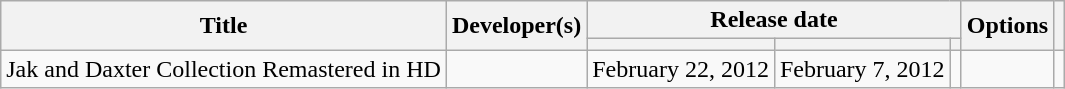<table class="wikitable sortable" id="bundlelist">
<tr>
<th rowspan="2">Title</th>
<th rowspan="2">Developer(s)</th>
<th colspan="3">Release date</th>
<th rowspan="2">Options</th>
<th rowspan="2" class="unsortable"></th>
</tr>
<tr>
<th></th>
<th></th>
<th></th>
</tr>
<tr>
<td>Jak and Daxter Collection Remastered in HD</td>
<td Mass Media></td>
<td>February 22, 2012</td>
<td>February 7, 2012</td>
<td></td>
<td></td>
</tr>
</table>
